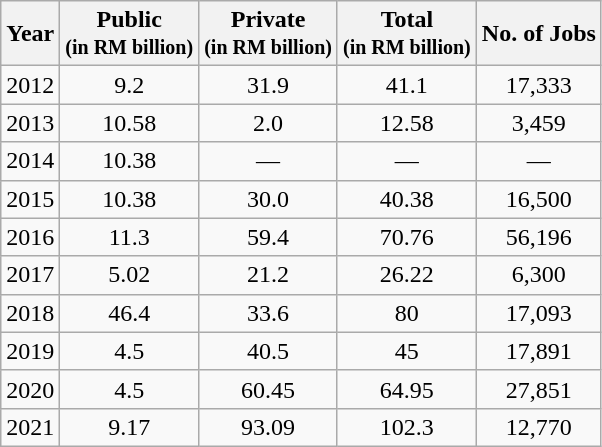<table class="wikitable" style="text-align:center;">
<tr>
<th>Year</th>
<th>Public<br><small>(in RM billion)</small></th>
<th>Private<br><small>(in RM billion)</small></th>
<th>Total<br><small>(in RM billion)</small></th>
<th>No. of Jobs</th>
</tr>
<tr>
<td>2012</td>
<td>9.2</td>
<td>31.9</td>
<td>41.1</td>
<td>17,333</td>
</tr>
<tr>
<td>2013</td>
<td>10.58</td>
<td>2.0</td>
<td>12.58</td>
<td>3,459</td>
</tr>
<tr>
<td>2014</td>
<td>10.38</td>
<td>—</td>
<td>—</td>
<td>—</td>
</tr>
<tr>
<td>2015</td>
<td>10.38</td>
<td>30.0</td>
<td>40.38</td>
<td>16,500</td>
</tr>
<tr>
<td>2016</td>
<td>11.3</td>
<td>59.4</td>
<td>70.76</td>
<td>56,196</td>
</tr>
<tr>
<td>2017</td>
<td>5.02</td>
<td>21.2</td>
<td>26.22</td>
<td>6,300</td>
</tr>
<tr>
<td>2018</td>
<td>46.4</td>
<td>33.6</td>
<td>80</td>
<td>17,093</td>
</tr>
<tr>
<td>2019</td>
<td>4.5</td>
<td>40.5</td>
<td>45</td>
<td>17,891</td>
</tr>
<tr>
<td>2020</td>
<td>4.5</td>
<td>60.45</td>
<td>64.95</td>
<td>27,851</td>
</tr>
<tr>
<td>2021</td>
<td>9.17</td>
<td>93.09</td>
<td>102.3</td>
<td>12,770</td>
</tr>
</table>
